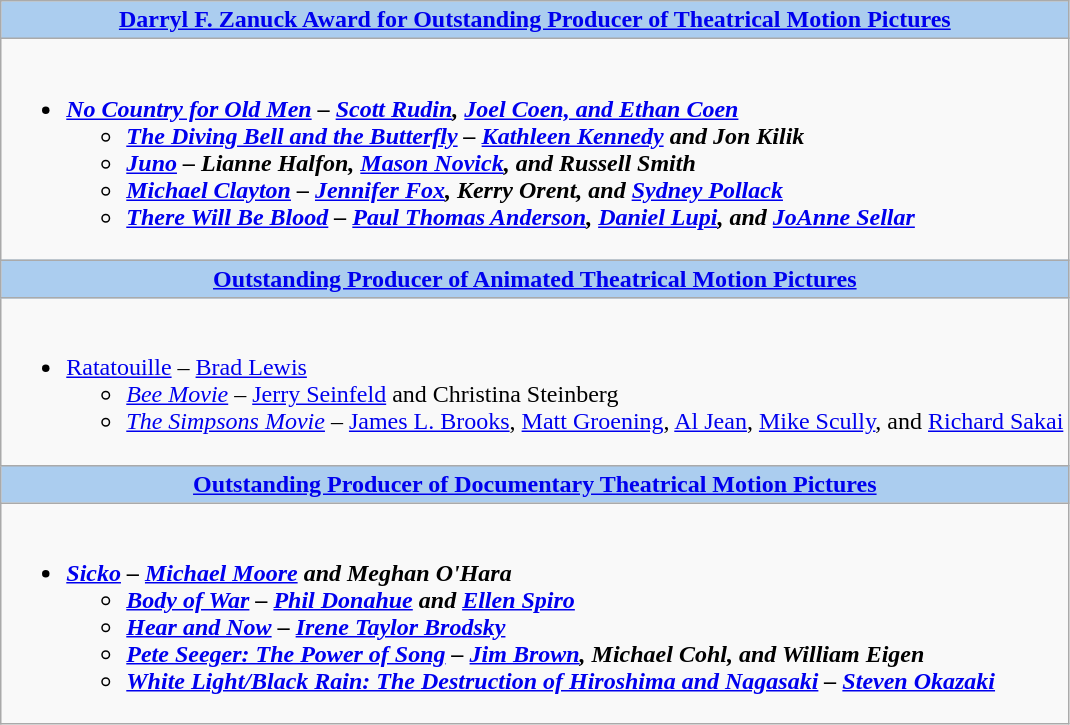<table class=wikitable style="width="100%">
<tr>
<th colspan="2" style="background:#abcdef;"><a href='#'>Darryl F. Zanuck Award for Outstanding Producer of Theatrical Motion Pictures</a></th>
</tr>
<tr>
<td colspan="2" style="vertical-align:top;"><br><ul><li><strong><em><a href='#'>No Country for Old Men</a><em> – <a href='#'>Scott Rudin</a>, <a href='#'>Joel Coen, and Ethan Coen</a><strong><ul><li></em><a href='#'>The Diving Bell and the Butterfly</a><em> – <a href='#'>Kathleen Kennedy</a> and Jon Kilik</li><li></em><a href='#'>Juno</a><em> – Lianne Halfon, <a href='#'>Mason Novick</a>, and Russell Smith</li><li></em><a href='#'>Michael Clayton</a><em> – <a href='#'>Jennifer Fox</a>, Kerry Orent, and <a href='#'>Sydney Pollack</a></li><li></em><a href='#'>There Will Be Blood</a><em> – <a href='#'>Paul Thomas Anderson</a>, <a href='#'>Daniel Lupi</a>, and <a href='#'>JoAnne Sellar</a></li></ul></li></ul></td>
</tr>
<tr>
<th colspan="2" style="background:#abcdef;"><a href='#'>Outstanding Producer of Animated Theatrical Motion Pictures</a></th>
</tr>
<tr>
<td colspan="2" style="vertical-align:top;"><br><ul><li></em></strong><a href='#'>Ratatouille</a></em> – <a href='#'>Brad Lewis</a></strong><ul><li><em><a href='#'>Bee Movie</a></em> – <a href='#'>Jerry Seinfeld</a> and Christina Steinberg</li><li><em><a href='#'>The Simpsons Movie</a></em> – <a href='#'>James L. Brooks</a>, <a href='#'>Matt Groening</a>, <a href='#'>Al Jean</a>, <a href='#'>Mike Scully</a>, and <a href='#'>Richard Sakai</a></li></ul></li></ul></td>
</tr>
<tr>
<th colspan="2" style="background:#abcdef;"><a href='#'>Outstanding Producer of Documentary Theatrical Motion Pictures</a></th>
</tr>
<tr>
<td colspan="2" style="vertical-align:top;"><br><ul><li><strong><em><a href='#'>Sicko</a><em> – <a href='#'>Michael Moore</a> and Meghan O'Hara<strong><ul><li></em><a href='#'>Body of War</a><em> – <a href='#'>Phil Donahue</a> and <a href='#'>Ellen Spiro</a></li><li></em><a href='#'>Hear and Now</a><em> – <a href='#'>Irene Taylor Brodsky</a></li><li></em><a href='#'>Pete Seeger: The Power of Song</a><em> – <a href='#'>Jim Brown</a>, Michael Cohl, and William Eigen</li><li></em><a href='#'>White Light/Black Rain: The Destruction of Hiroshima and Nagasaki</a><em> – <a href='#'>Steven Okazaki</a></li></ul></li></ul></td>
</tr>
</table>
